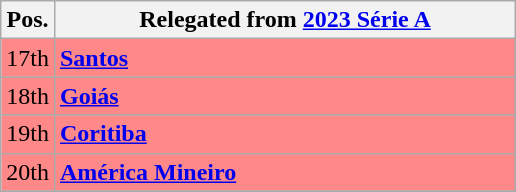<table class="wikitable">
<tr>
<th align="center">Pos.</th>
<th width="300">Relegated from <a href='#'>2023 Série A</a></th>
</tr>
<tr style="background: #FF8888;">
<td>17th</td>
<td><strong><a href='#'>Santos</a></strong></td>
</tr>
<tr style="background: #FF8888;">
<td>18th</td>
<td><strong><a href='#'>Goiás</a></strong></td>
</tr>
<tr style="background: #FF8888;">
<td>19th</td>
<td><strong><a href='#'>Coritiba</a></strong></td>
</tr>
<tr style="background: #FF8888;">
<td>20th</td>
<td><strong><a href='#'>América Mineiro</a></strong></td>
</tr>
<tr style="background: #FF8888;">
</tr>
</table>
